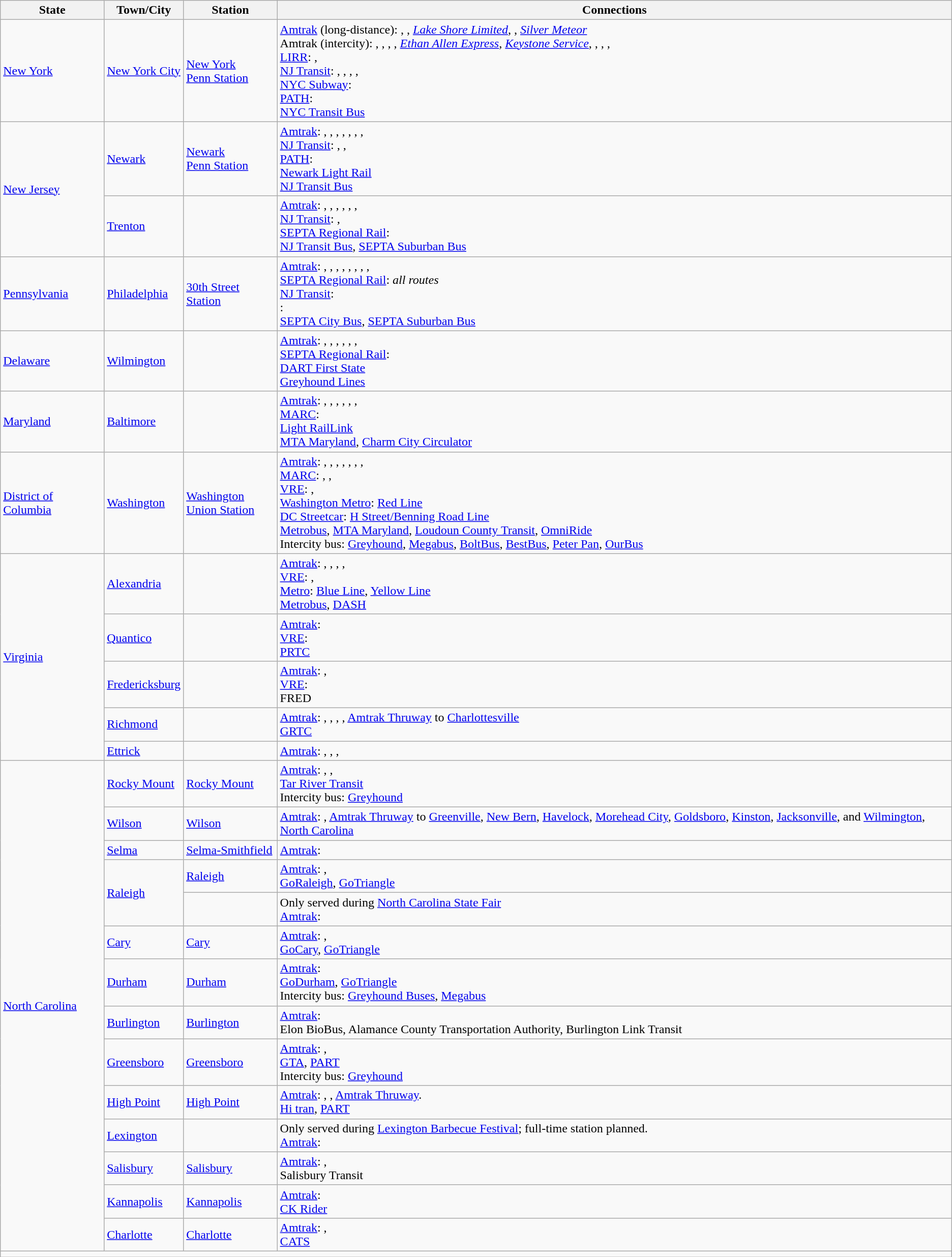<table class="wikitable">
<tr>
<th>State</th>
<th>Town/City</th>
<th>Station</th>
<th>Connections</th>
</tr>
<tr>
<td><a href='#'>New York</a></td>
<td><a href='#'>New York City</a></td>
<td><a href='#'>New York<br>Penn Station</a></td>
<td> <a href='#'>Amtrak</a> (long-distance): , , <em><a href='#'>Lake Shore Limited</a></em>, ,  <em><a href='#'>Silver Meteor</a></em><br> Amtrak (intercity): , , , , <em><a href='#'>Ethan Allen Express</a></em>, <em><a href='#'>Keystone Service</a></em>, , , , <br> <a href='#'>LIRR</a>: , <br> <a href='#'>NJ Transit</a>: , , , , <br> <a href='#'>NYC Subway</a>: <br> <a href='#'>PATH</a>:   <br> <a href='#'>NYC Transit Bus</a></td>
</tr>
<tr>
<td rowspan=2><a href='#'>New Jersey</a></td>
<td><a href='#'>Newark</a></td>
<td><a href='#'>Newark<br>Penn Station</a></td>
<td> <a href='#'>Amtrak</a>: , , , , , , , <br> <a href='#'>NJ Transit</a>: , , <br> <a href='#'>PATH</a>: <br> <a href='#'>Newark Light Rail</a><br> <a href='#'>NJ Transit Bus</a></td>
</tr>
<tr>
<td><a href='#'>Trenton</a></td>
<td></td>
<td> <a href='#'>Amtrak</a>: , , , , , , <br> <a href='#'>NJ Transit</a>: , <br> <a href='#'>SEPTA Regional Rail</a>: <br> <a href='#'>NJ Transit Bus</a>, <a href='#'>SEPTA Suburban Bus</a></td>
</tr>
<tr>
<td><a href='#'>Pennsylvania</a></td>
<td><a href='#'>Philadelphia</a></td>
<td><a href='#'>30th Street Station</a></td>
<td> <a href='#'>Amtrak</a>: , , , , , , , , <br> <a href='#'>SEPTA Regional Rail</a>: <em>all routes</em><br> <a href='#'>NJ Transit</a>: <br>:  <br> <a href='#'>SEPTA City Bus</a>, <a href='#'>SEPTA Suburban Bus</a></td>
</tr>
<tr>
<td><a href='#'>Delaware</a></td>
<td><a href='#'>Wilmington</a></td>
<td></td>
<td> <a href='#'>Amtrak</a>: , , , , , , <br> <a href='#'>SEPTA Regional Rail</a>: <br> <a href='#'>DART First State</a><br> <a href='#'>Greyhound Lines</a></td>
</tr>
<tr>
<td><a href='#'>Maryland</a></td>
<td><a href='#'>Baltimore</a></td>
<td></td>
<td> <a href='#'>Amtrak</a>: , , , , , , <br> <a href='#'>MARC</a>: <br> <a href='#'>Light RailLink</a><br> <a href='#'>MTA Maryland</a>, <a href='#'>Charm City Circulator</a></td>
</tr>
<tr>
<td><a href='#'>District of Columbia</a></td>
<td><a href='#'>Washington</a></td>
<td><a href='#'>Washington<br>Union Station</a></td>
<td> <a href='#'>Amtrak</a>: , , , , , , , <br> <a href='#'>MARC</a>: , , <br> <a href='#'>VRE</a>: , <br> <a href='#'>Washington Metro</a>:  <a href='#'>Red Line</a><br> <a href='#'>DC Streetcar</a>: <a href='#'>H Street/Benning Road Line</a><br> <a href='#'>Metrobus</a>, <a href='#'>MTA Maryland</a>, <a href='#'>Loudoun County Transit</a>, <a href='#'>OmniRide</a><br> Intercity bus:  <a href='#'>Greyhound</a>,  <a href='#'>Megabus</a>, <a href='#'>BoltBus</a>, <a href='#'>BestBus</a>, <a href='#'>Peter Pan</a>, <a href='#'>OurBus</a></td>
</tr>
<tr>
<td rowspan=5><a href='#'>Virginia</a></td>
<td><a href='#'>Alexandria</a></td>
<td></td>
<td> <a href='#'>Amtrak</a>: , , , , <br> <a href='#'>VRE</a>: , <br> <a href='#'>Metro</a>:  <a href='#'>Blue Line</a>,  <a href='#'>Yellow Line</a><br> <a href='#'>Metrobus</a>, <a href='#'>DASH</a></td>
</tr>
<tr>
<td><a href='#'>Quantico</a></td>
<td></td>
<td> <a href='#'>Amtrak</a>: <br><a href='#'>VRE</a>: <br> <a href='#'>PRTC</a></td>
</tr>
<tr>
<td><a href='#'>Fredericksburg</a></td>
<td></td>
<td><a href='#'>Amtrak</a>: , <br> <a href='#'>VRE</a>: <br> FRED</td>
</tr>
<tr>
<td><a href='#'>Richmond</a></td>
<td></td>
<td> <a href='#'>Amtrak</a>: , , , , <a href='#'>Amtrak Thruway</a> to <a href='#'>Charlottesville</a><br> <a href='#'>GRTC</a></td>
</tr>
<tr>
<td><a href='#'>Ettrick</a></td>
<td></td>
<td><a href='#'>Amtrak</a>: , , , </td>
</tr>
<tr>
<td rowspan=14><a href='#'>North Carolina</a></td>
<td><a href='#'>Rocky Mount</a></td>
<td><a href='#'>Rocky Mount</a></td>
<td> <a href='#'>Amtrak</a>: , , <br> <a href='#'>Tar River Transit</a><br> Intercity bus:  <a href='#'>Greyhound</a></td>
</tr>
<tr>
<td><a href='#'>Wilson</a></td>
<td><a href='#'>Wilson</a></td>
<td> <a href='#'>Amtrak</a>: , <a href='#'>Amtrak Thruway</a> to <a href='#'>Greenville</a>, <a href='#'>New Bern</a>, <a href='#'>Havelock</a>, <a href='#'>Morehead City</a>, <a href='#'>Goldsboro</a>, <a href='#'>Kinston</a>, <a href='#'>Jacksonville</a>, and <a href='#'>Wilmington</a>, <a href='#'>North Carolina</a></td>
</tr>
<tr>
<td><a href='#'>Selma</a></td>
<td><a href='#'>Selma-Smithfield</a></td>
<td> <a href='#'>Amtrak</a>: </td>
</tr>
<tr>
<td rowspan="2"><a href='#'>Raleigh</a></td>
<td><a href='#'>Raleigh</a></td>
<td> <a href='#'>Amtrak</a>: , <br> <a href='#'>GoRaleigh</a>, <a href='#'>GoTriangle</a></td>
</tr>
<tr>
<td></td>
<td>Only served during <a href='#'>North Carolina State Fair</a><br> <a href='#'>Amtrak</a>: </td>
</tr>
<tr>
<td><a href='#'>Cary</a></td>
<td><a href='#'>Cary</a></td>
<td> <a href='#'>Amtrak</a>: , <br> <a href='#'>GoCary</a>, <a href='#'>GoTriangle</a></td>
</tr>
<tr>
<td><a href='#'>Durham</a></td>
<td><a href='#'>Durham</a></td>
<td> <a href='#'>Amtrak</a>: <br> <a href='#'>GoDurham</a>, <a href='#'>GoTriangle</a><br> Intercity bus:  <a href='#'>Greyhound Buses</a>,  <a href='#'>Megabus</a></td>
</tr>
<tr>
<td><a href='#'>Burlington</a></td>
<td><a href='#'>Burlington</a></td>
<td> <a href='#'>Amtrak</a>: <br> Elon BioBus, Alamance County Transportation Authority, Burlington Link Transit</td>
</tr>
<tr>
<td><a href='#'>Greensboro</a></td>
<td><a href='#'>Greensboro</a></td>
<td> <a href='#'>Amtrak</a>: , <br> <a href='#'>GTA</a>, <a href='#'>PART</a><br> Intercity bus:  <a href='#'>Greyhound</a></td>
</tr>
<tr>
<td><a href='#'>High Point</a></td>
<td><a href='#'>High Point</a></td>
<td> <a href='#'>Amtrak</a>: , , <a href='#'>Amtrak Thruway</a>.<em></em><br> <a href='#'>Hi tran</a>, <a href='#'>PART</a></td>
</tr>
<tr>
<td><a href='#'>Lexington</a></td>
<td></td>
<td>Only served during <a href='#'>Lexington Barbecue Festival</a>; full-time station planned.<br> <a href='#'>Amtrak</a>: </td>
</tr>
<tr>
<td><a href='#'>Salisbury</a></td>
<td><a href='#'>Salisbury</a></td>
<td> <a href='#'>Amtrak</a>: , <br> Salisbury Transit</td>
</tr>
<tr>
<td><a href='#'>Kannapolis</a></td>
<td><a href='#'>Kannapolis</a></td>
<td> <a href='#'>Amtrak</a>: <br> <a href='#'>CK Rider</a></td>
</tr>
<tr>
<td><a href='#'>Charlotte</a></td>
<td><a href='#'>Charlotte</a></td>
<td> <a href='#'>Amtrak</a>: , <br> <a href='#'>CATS</a></td>
</tr>
<tr>
<td colspan=4></td>
</tr>
</table>
